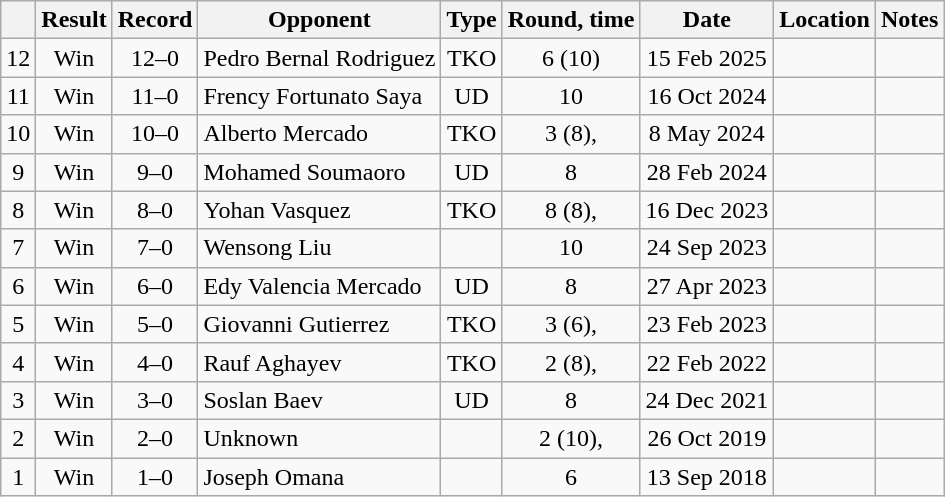<table class=wikitable style=text-align:center>
<tr>
<th></th>
<th>Result</th>
<th>Record</th>
<th>Opponent</th>
<th>Type</th>
<th>Round, time</th>
<th>Date</th>
<th>Location</th>
<th>Notes</th>
</tr>
<tr>
<td>12</td>
<td>Win</td>
<td>12–0</td>
<td style="text-align:left;">Pedro Bernal Rodriguez</td>
<td>TKO</td>
<td>6 (10) </td>
<td>15 Feb 2025</td>
<td style="text-align:left;"></td>
<td style="text-align:left;"></td>
</tr>
<tr>
<td>11</td>
<td>Win</td>
<td>11–0</td>
<td style="text-align:left;">Frency Fortunato Saya</td>
<td>UD</td>
<td>10</td>
<td>16 Oct 2024</td>
<td style="text-align:left;"></td>
<td style="text-align:left;"></td>
</tr>
<tr>
<td>10</td>
<td>Win</td>
<td>10–0</td>
<td style="text-align:left;">Alberto Mercado</td>
<td>TKO</td>
<td>3 (8), </td>
<td>8 May 2024</td>
<td style="text-align:left;"></td>
<td></td>
</tr>
<tr>
<td>9</td>
<td>Win</td>
<td>9–0</td>
<td style="text-align:left;">Mohamed Soumaoro</td>
<td>UD</td>
<td>8</td>
<td>28 Feb 2024</td>
<td style="text-align:left;"></td>
<td></td>
</tr>
<tr>
<td>8</td>
<td>Win</td>
<td>8–0</td>
<td style="text-align:left;">Yohan Vasquez</td>
<td>TKO</td>
<td>8 (8), </td>
<td>16 Dec 2023</td>
<td style="text-align:left;"></td>
<td></td>
</tr>
<tr>
<td>7</td>
<td>Win</td>
<td>7–0</td>
<td style="text-align:left;">Wensong Liu</td>
<td></td>
<td>10</td>
<td>24 Sep 2023</td>
<td style="text-align:left;"></td>
<td align=left></td>
</tr>
<tr>
<td>6</td>
<td>Win</td>
<td>6–0</td>
<td style="text-align:left;">Edy Valencia Mercado</td>
<td>UD</td>
<td>8</td>
<td>27 Apr 2023</td>
<td style="text-align:left;"></td>
<td style="text-align:left;"></td>
</tr>
<tr>
<td>5</td>
<td>Win</td>
<td>5–0</td>
<td style="text-align:left;">Giovanni Gutierrez</td>
<td>TKO</td>
<td>3 (6), </td>
<td>23 Feb 2023</td>
<td style="text-align:left;"></td>
<td></td>
</tr>
<tr>
<td>4</td>
<td>Win</td>
<td>4–0</td>
<td style="text-align:left;">Rauf Aghayev</td>
<td>TKO</td>
<td>2 (8), </td>
<td>22 Feb 2022</td>
<td style="text-align:left;"></td>
<td></td>
</tr>
<tr>
<td>3</td>
<td>Win</td>
<td>3–0</td>
<td style="text-align:left;">Soslan Baev</td>
<td>UD</td>
<td>8</td>
<td>24 Dec 2021</td>
<td style="text-align:left;"></td>
<td align=left></td>
</tr>
<tr>
<td>2</td>
<td>Win</td>
<td>2–0</td>
<td style="text-align:left;">Unknown</td>
<td></td>
<td>2 (10), </td>
<td>26 Oct 2019</td>
<td style="text-align:left;"></td>
<td align=left></td>
</tr>
<tr>
<td>1</td>
<td>Win</td>
<td>1–0</td>
<td style="text-align:left;">Joseph Omana</td>
<td></td>
<td>6</td>
<td>13 Sep 2018</td>
<td style="text-align:left;"></td>
<td></td>
</tr>
</table>
